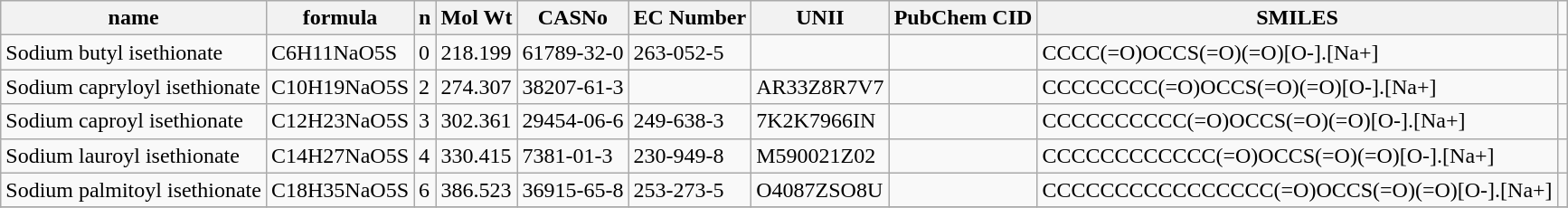<table class="wikitable">
<tr>
<th>name</th>
<th>formula</th>
<th>n</th>
<th>Mol Wt</th>
<th>CASNo</th>
<th>EC Number</th>
<th>UNII</th>
<th>PubChem CID</th>
<th>SMILES</th>
</tr>
<tr>
<td>Sodium butyl isethionate</td>
<td>C6H11NaO5S</td>
<td>0</td>
<td>218.199</td>
<td>61789-32-0</td>
<td>263-052-5</td>
<td></td>
<td></td>
<td>CCCC(=O)OCCS(=O)(=O)[O-].[Na+]</td>
<td></td>
</tr>
<tr>
<td>Sodium capryloyl isethionate</td>
<td>C10H19NaO5S</td>
<td>2</td>
<td>274.307</td>
<td>38207-61-3</td>
<td></td>
<td>AR33Z8R7V7</td>
<td></td>
<td>CCCCCCCC(=O)OCCS(=O)(=O)[O-].[Na+]</td>
<td></td>
</tr>
<tr>
<td>Sodium caproyl isethionate</td>
<td>C12H23NaO5S</td>
<td>3</td>
<td>302.361</td>
<td>29454-06-6</td>
<td>249-638-3</td>
<td>7K2K7966IN</td>
<td></td>
<td>CCCCCCCCCC(=O)OCCS(=O)(=O)[O-].[Na+]</td>
<td></td>
</tr>
<tr>
<td>Sodium lauroyl isethionate</td>
<td>C14H27NaO5S</td>
<td>4</td>
<td>330.415</td>
<td>7381-01-3</td>
<td>230-949-8</td>
<td>M590021Z02</td>
<td></td>
<td>CCCCCCCCCCCC(=O)OCCS(=O)(=O)[O-].[Na+]</td>
<td></td>
</tr>
<tr>
<td>Sodium palmitoyl isethionate</td>
<td>C18H35NaO5S</td>
<td>6</td>
<td>386.523</td>
<td>36915-65-8</td>
<td>253-273-5</td>
<td>O4087ZSO8U</td>
<td></td>
<td>CCCCCCCCCCCCCCCC(=O)OCCS(=O)(=O)[O-].[Na+]</td>
<td></td>
</tr>
<tr>
</tr>
</table>
